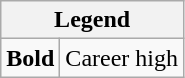<table class="wikitable mw-collapsible mw-collapsed">
<tr>
<th colspan="2">Legend</th>
</tr>
<tr>
<td><strong>Bold</strong></td>
<td>Career high</td>
</tr>
</table>
